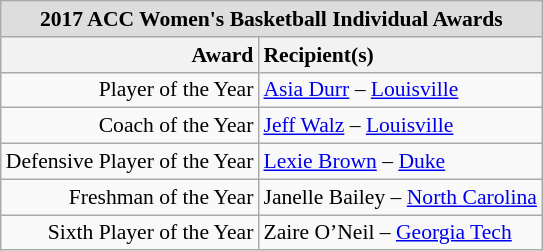<table class="wikitable" style="white-space:nowrap; font-size:90%;">
<tr>
<td colspan="2" style="text-align:center; background:#ddd;"><strong>2017 ACC Women's Basketball Individual Awards</strong></td>
</tr>
<tr>
<th style="text-align:right;">Award</th>
<th style="text-align:left;">Recipient(s)</th>
</tr>
<tr>
<td style="text-align:right;">Player of the Year</td>
<td style="text-align:left;"><a href='#'>Asia Durr</a> – <a href='#'>Louisville</a></td>
</tr>
<tr>
<td style="text-align:right;">Coach of the Year</td>
<td style="text-align:left;"><a href='#'>Jeff Walz</a> – <a href='#'>Louisville</a></td>
</tr>
<tr>
<td style="text-align:right;">Defensive Player of the Year</td>
<td style="text-align:left;"><a href='#'>Lexie Brown</a> – <a href='#'>Duke</a></td>
</tr>
<tr>
<td style="text-align:right;">Freshman of the Year</td>
<td style="text-align:left;">Janelle Bailey – <a href='#'>North Carolina</a></td>
</tr>
<tr>
<td style="text-align:right;">Sixth Player of the Year</td>
<td style="text-align:left;">Zaire O’Neil – <a href='#'>Georgia Tech</a></td>
</tr>
</table>
